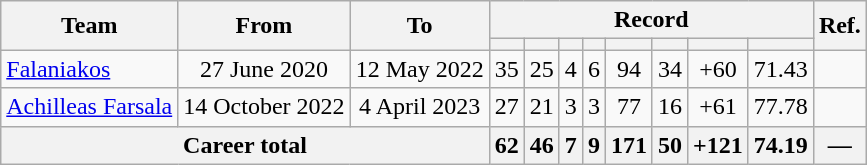<table class="wikitable" style="text-align: center">
<tr>
<th rowspan="2">Team</th>
<th rowspan="2">From</th>
<th rowspan="2">To</th>
<th colspan="8">Record</th>
<th rowspan="2">Ref.</th>
</tr>
<tr>
<th></th>
<th></th>
<th></th>
<th></th>
<th></th>
<th></th>
<th></th>
<th></th>
</tr>
<tr>
<td align=left> <a href='#'>Falaniakos</a></td>
<td>27 June 2020</td>
<td>12 May 2022</td>
<td>35</td>
<td>25</td>
<td>4</td>
<td>6</td>
<td>94</td>
<td>34</td>
<td>+60</td>
<td>71.43</td>
<td></td>
</tr>
<tr>
<td align=left> <a href='#'>Achilleas Farsala</a></td>
<td>14 October 2022</td>
<td>4 April 2023</td>
<td>27</td>
<td>21</td>
<td>3</td>
<td>3</td>
<td>77</td>
<td>16</td>
<td>+61</td>
<td>77.78</td>
<td></td>
</tr>
<tr>
<th colspan="3">Career total</th>
<th>62</th>
<th>46</th>
<th>7</th>
<th>9</th>
<th>171</th>
<th>50</th>
<th>+121</th>
<th>74.19</th>
<th>—</th>
</tr>
</table>
